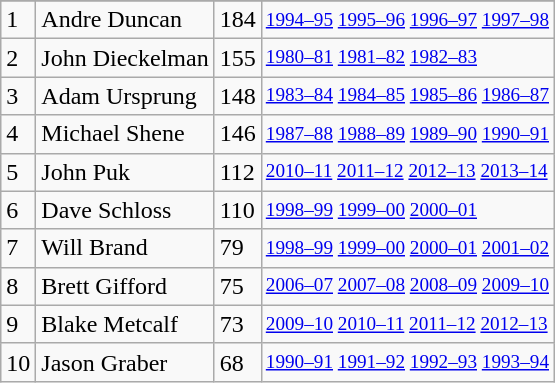<table class="wikitable">
<tr>
</tr>
<tr>
<td>1</td>
<td>Andre Duncan</td>
<td>184</td>
<td style="font-size:80%;"><a href='#'>1994–95</a> <a href='#'>1995–96</a> <a href='#'>1996–97</a> <a href='#'>1997–98</a></td>
</tr>
<tr>
<td>2</td>
<td>John Dieckelman</td>
<td>155</td>
<td style="font-size:80%;"><a href='#'>1980–81</a> <a href='#'>1981–82</a> <a href='#'>1982–83</a></td>
</tr>
<tr>
<td>3</td>
<td>Adam Ursprung</td>
<td>148</td>
<td style="font-size:80%;"><a href='#'>1983–84</a> <a href='#'>1984–85</a> <a href='#'>1985–86</a> <a href='#'>1986–87</a></td>
</tr>
<tr>
<td>4</td>
<td>Michael Shene</td>
<td>146</td>
<td style="font-size:80%;"><a href='#'>1987–88</a> <a href='#'>1988–89</a> <a href='#'>1989–90</a> <a href='#'>1990–91</a></td>
</tr>
<tr>
<td>5</td>
<td>John Puk</td>
<td>112</td>
<td style="font-size:80%;"><a href='#'>2010–11</a> <a href='#'>2011–12</a> <a href='#'>2012–13</a> <a href='#'>2013–14</a></td>
</tr>
<tr>
<td>6</td>
<td>Dave Schloss</td>
<td>110</td>
<td style="font-size:80%;"><a href='#'>1998–99</a> <a href='#'>1999–00</a> <a href='#'>2000–01</a></td>
</tr>
<tr>
<td>7</td>
<td>Will Brand</td>
<td>79</td>
<td style="font-size:80%;"><a href='#'>1998–99</a> <a href='#'>1999–00</a> <a href='#'>2000–01</a> <a href='#'>2001–02</a></td>
</tr>
<tr>
<td>8</td>
<td>Brett Gifford</td>
<td>75</td>
<td style="font-size:80%;"><a href='#'>2006–07</a> <a href='#'>2007–08</a> <a href='#'>2008–09</a> <a href='#'>2009–10</a></td>
</tr>
<tr>
<td>9</td>
<td>Blake Metcalf</td>
<td>73</td>
<td style="font-size:80%;"><a href='#'>2009–10</a> <a href='#'>2010–11</a> <a href='#'>2011–12</a> <a href='#'>2012–13</a></td>
</tr>
<tr>
<td>10</td>
<td>Jason Graber</td>
<td>68</td>
<td style="font-size:80%;"><a href='#'>1990–91</a> <a href='#'>1991–92</a> <a href='#'>1992–93</a> <a href='#'>1993–94</a></td>
</tr>
</table>
